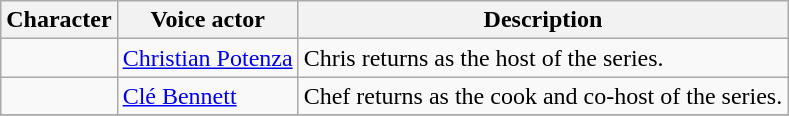<table class="wikitable sortable">
<tr>
<th>Character</th>
<th>Voice actor</th>
<th>Description</th>
</tr>
<tr>
<td></td>
<td><a href='#'>Christian Potenza</a></td>
<td>Chris returns as the host of the series.</td>
</tr>
<tr>
<td></td>
<td><a href='#'>Clé Bennett</a></td>
<td>Chef returns as the cook and co-host of the series.</td>
</tr>
<tr>
</tr>
</table>
